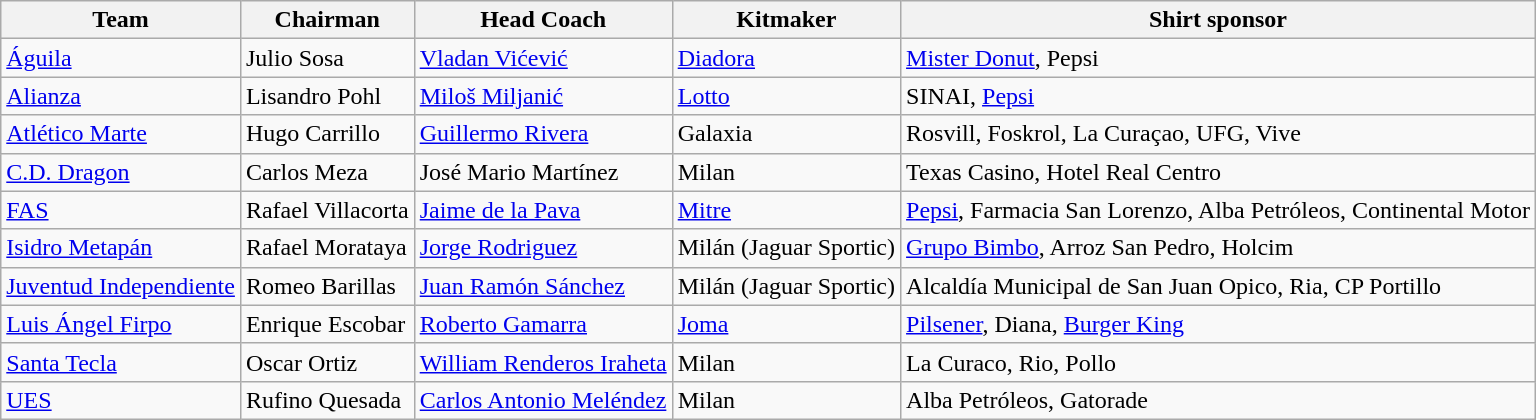<table class="wikitable sortable" style="text-align: left;">
<tr>
<th>Team</th>
<th>Chairman</th>
<th>Head Coach</th>
<th>Kitmaker</th>
<th>Shirt sponsor</th>
</tr>
<tr>
<td><a href='#'>Águila</a></td>
<td> Julio Sosa</td>
<td> <a href='#'>Vladan Vićević</a></td>
<td><a href='#'>Diadora</a></td>
<td><a href='#'>Mister Donut</a>, Pepsi</td>
</tr>
<tr>
<td><a href='#'>Alianza</a></td>
<td> Lisandro Pohl</td>
<td> <a href='#'>Miloš Miljanić</a></td>
<td><a href='#'>Lotto</a></td>
<td>SINAI, <a href='#'>Pepsi</a></td>
</tr>
<tr>
<td><a href='#'>Atlético Marte</a></td>
<td> Hugo Carrillo</td>
<td> <a href='#'>Guillermo Rivera</a></td>
<td>Galaxia</td>
<td>Rosvill, Foskrol, La Curaçao, UFG, Vive</td>
</tr>
<tr>
<td><a href='#'>C.D. Dragon</a></td>
<td> Carlos Meza</td>
<td> José Mario Martínez</td>
<td>Milan</td>
<td>Texas Casino, Hotel Real Centro</td>
</tr>
<tr>
<td><a href='#'>FAS</a></td>
<td> Rafael Villacorta</td>
<td> <a href='#'>Jaime de la Pava</a></td>
<td><a href='#'>Mitre</a></td>
<td><a href='#'>Pepsi</a>, Farmacia San Lorenzo, Alba Petróleos, Continental Motor</td>
</tr>
<tr>
<td><a href='#'>Isidro Metapán</a></td>
<td> Rafael Morataya</td>
<td> <a href='#'>Jorge Rodriguez</a></td>
<td>Milán (Jaguar Sportic)</td>
<td><a href='#'>Grupo Bimbo</a>,  Arroz San Pedro, Holcim</td>
</tr>
<tr>
<td><a href='#'>Juventud Independiente</a></td>
<td> Romeo Barillas</td>
<td> <a href='#'>Juan Ramón Sánchez</a></td>
<td>Milán (Jaguar Sportic)</td>
<td>Alcaldía Municipal de San Juan Opico, Ria, CP Portillo</td>
</tr>
<tr>
<td><a href='#'>Luis Ángel Firpo</a></td>
<td> Enrique Escobar</td>
<td> <a href='#'>Roberto Gamarra</a></td>
<td><a href='#'>Joma</a></td>
<td><a href='#'>Pilsener</a>, Diana, <a href='#'>Burger King</a></td>
</tr>
<tr>
<td><a href='#'>Santa Tecla</a></td>
<td> Oscar Ortiz</td>
<td>  <a href='#'>William Renderos Iraheta</a></td>
<td>Milan</td>
<td>La Curaco, Rio, Pollo</td>
</tr>
<tr>
<td><a href='#'>UES</a></td>
<td> Rufino Quesada</td>
<td> <a href='#'>Carlos Antonio Meléndez</a></td>
<td>Milan</td>
<td>Alba Petróleos, Gatorade</td>
</tr>
</table>
